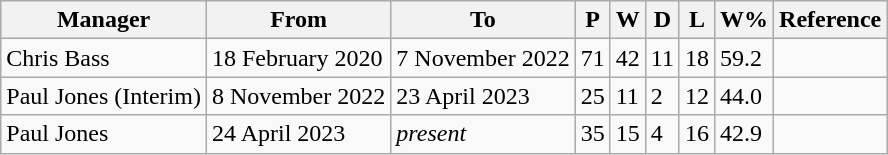<table class="wikitable">
<tr>
<th>Manager</th>
<th>From</th>
<th>To</th>
<th>P</th>
<th>W</th>
<th>D</th>
<th>L</th>
<th>W%</th>
<th>Reference</th>
</tr>
<tr>
<td>Chris Bass</td>
<td>18 February 2020</td>
<td>7 November 2022</td>
<td>71</td>
<td>42</td>
<td>11</td>
<td>18</td>
<td>59.2</td>
<td></td>
</tr>
<tr>
<td>Paul Jones (Interim)</td>
<td>8 November 2022</td>
<td>23 April 2023</td>
<td>25</td>
<td>11</td>
<td>2</td>
<td>12</td>
<td>44.0</td>
<td></td>
</tr>
<tr>
<td>Paul Jones</td>
<td>24 April 2023</td>
<td><em>present</em></td>
<td>35</td>
<td>15</td>
<td>4</td>
<td>16</td>
<td>42.9</td>
<td></td>
</tr>
</table>
